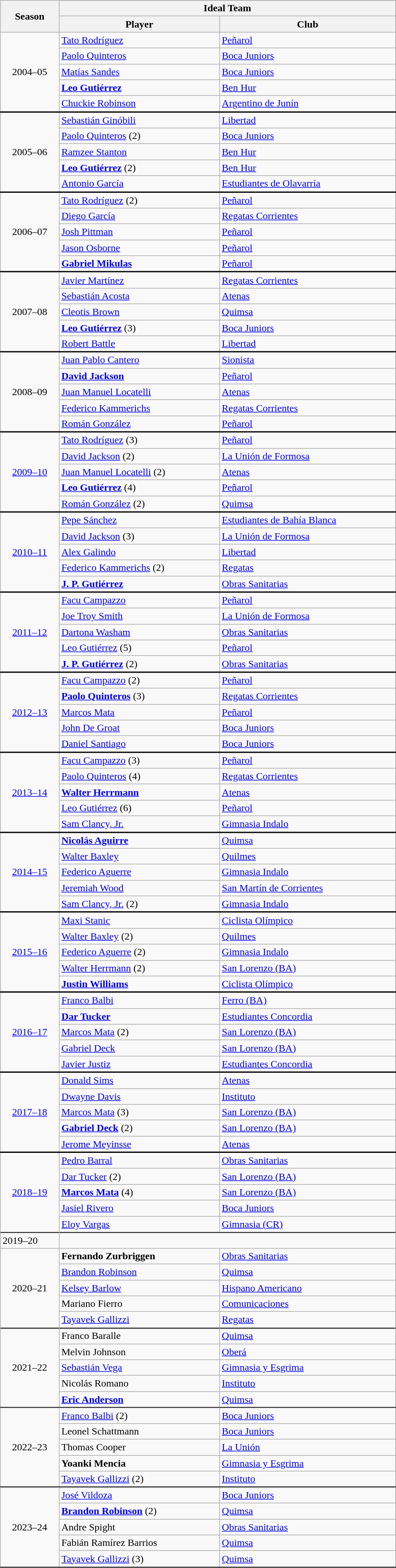<table class="wikitable" width=50%>
<tr>
<th rowspan=3>Season</th>
</tr>
<tr>
<th colspan=2>Ideal Team</th>
</tr>
<tr>
<th>Player</th>
<th>Club</th>
</tr>
<tr>
<td rowspan=5 align=center>2004–05</td>
<td> <a href='#'>Tato Rodríguez</a></td>
<td><a href='#'>Peñarol</a></td>
</tr>
<tr>
<td> <a href='#'>Paolo Quinteros</a></td>
<td><a href='#'>Boca Juniors</a></td>
</tr>
<tr>
<td> <a href='#'>Matías Sandes</a></td>
<td><a href='#'>Boca Juniors</a></td>
</tr>
<tr>
<td> <strong><a href='#'>Leo Gutiérrez</a></strong></td>
<td><a href='#'>Ben Hur</a></td>
</tr>
<tr>
<td> <a href='#'>Chuckie Robinson</a></td>
<td><a href='#'>Argentino de Junín</a></td>
</tr>
<tr style = "border-top:2px solid black;">
<td rowspan=5 align=center>2005–06</td>
<td> <a href='#'>Sebastián Ginóbili</a></td>
<td><a href='#'>Libertad</a></td>
</tr>
<tr>
<td> <a href='#'>Paolo Quinteros</a> (2)</td>
<td><a href='#'>Boca Juniors</a></td>
</tr>
<tr>
<td> <a href='#'>Ramzee Stanton</a></td>
<td><a href='#'>Ben Hur</a></td>
</tr>
<tr>
<td> <strong><a href='#'>Leo Gutiérrez</a></strong> (2)</td>
<td><a href='#'>Ben Hur</a></td>
</tr>
<tr>
<td> <a href='#'>Antonio García</a></td>
<td><a href='#'>Estudiantes de Olavarría</a></td>
</tr>
<tr style = "border-top:2px solid black;">
<td rowspan=5 align=center>2006–07</td>
<td> <a href='#'>Tato Rodríguez</a> (2)</td>
<td><a href='#'>Peñarol</a></td>
</tr>
<tr>
<td> <a href='#'>Diego García</a></td>
<td><a href='#'>Regatas Corrientes</a></td>
</tr>
<tr>
<td> <a href='#'>Josh Pittman</a></td>
<td><a href='#'>Peñarol</a></td>
</tr>
<tr>
<td> <a href='#'>Jason Osborne</a></td>
<td><a href='#'>Peñarol</a></td>
</tr>
<tr>
<td> <strong><a href='#'>Gabriel Mikulas</a></strong></td>
<td><a href='#'>Peñarol</a></td>
</tr>
<tr style = "border-top:2px solid black;">
<td rowspan=5 align=center>2007–08</td>
<td> <a href='#'>Javier Martínez</a></td>
<td><a href='#'>Regatas Corrientes</a></td>
</tr>
<tr>
<td> <a href='#'>Sebastián Acosta</a></td>
<td><a href='#'>Atenas</a></td>
</tr>
<tr>
<td> <a href='#'>Cleotis Brown</a></td>
<td><a href='#'>Quimsa</a></td>
</tr>
<tr>
<td> <strong><a href='#'>Leo Gutiérrez</a></strong> (3)</td>
<td><a href='#'>Boca Juniors</a></td>
</tr>
<tr>
<td> <a href='#'>Robert Battle</a></td>
<td><a href='#'>Libertad</a></td>
</tr>
<tr style = "border-top:2px solid black;">
<td rowspan=5 align=center>2008–09</td>
<td> <a href='#'>Juan Pablo Cantero</a></td>
<td><a href='#'>Sionista</a></td>
</tr>
<tr>
<td> <strong><a href='#'>David Jackson</a></strong></td>
<td><a href='#'>Peñarol</a></td>
</tr>
<tr>
<td> <a href='#'>Juan Manuel Locatelli</a></td>
<td><a href='#'>Atenas</a></td>
</tr>
<tr>
<td> <a href='#'>Federico Kammerichs</a></td>
<td><a href='#'>Regatas Corrientes</a></td>
</tr>
<tr>
<td> <a href='#'>Román González</a></td>
<td><a href='#'>Peñarol</a></td>
</tr>
<tr style = "border-top:2px solid black;">
<td rowspan=5 align=center><a href='#'>2009–10</a></td>
<td> <a href='#'>Tato Rodríguez</a> (3)</td>
<td><a href='#'>Peñarol</a></td>
</tr>
<tr>
<td> <a href='#'>David Jackson</a> (2)</td>
<td><a href='#'>La Unión de Formosa</a></td>
</tr>
<tr>
<td> <a href='#'>Juan Manuel Locatelli</a> (2)</td>
<td><a href='#'>Atenas</a></td>
</tr>
<tr>
<td> <strong><a href='#'>Leo Gutiérrez</a></strong> (4)</td>
<td><a href='#'>Peñarol</a></td>
</tr>
<tr>
<td> <a href='#'>Román González</a> (2)</td>
<td><a href='#'>Quimsa</a></td>
</tr>
<tr style = "border-top:2px solid black;">
<td rowspan=5 align=center><a href='#'>2010–11</a></td>
<td> <a href='#'>Pepe Sánchez</a></td>
<td><a href='#'>Estudiantes de Bahía Blanca</a></td>
</tr>
<tr>
<td> <a href='#'>David Jackson</a> (3)</td>
<td><a href='#'>La Unión de Formosa</a></td>
</tr>
<tr>
<td> <a href='#'>Alex Galindo</a></td>
<td><a href='#'>Libertad</a></td>
</tr>
<tr>
<td> <a href='#'>Federico Kammerichs</a> (2)</td>
<td><a href='#'>Regatas</a></td>
</tr>
<tr>
<td> <strong><a href='#'>J. P. Gutiérrez</a></strong></td>
<td><a href='#'>Obras Sanitarias</a></td>
</tr>
<tr style = "border-top:2px solid black;">
<td rowspan=5 align=center><a href='#'>2011–12</a></td>
<td> <a href='#'>Facu Campazzo</a></td>
<td><a href='#'>Peñarol</a></td>
</tr>
<tr>
<td> <a href='#'>Joe Troy Smith</a></td>
<td><a href='#'>La Unión de Formosa</a></td>
</tr>
<tr>
<td> <a href='#'>Dartona Washam</a></td>
<td><a href='#'>Obras Sanitarias</a></td>
</tr>
<tr>
<td> <a href='#'>Leo Gutiérrez</a> (5)</td>
<td><a href='#'>Peñarol</a></td>
</tr>
<tr>
<td> <strong><a href='#'>J. P. Gutiérrez</a></strong> (2)</td>
<td><a href='#'>Obras Sanitarias</a></td>
</tr>
<tr style = "border-top:2px solid black;">
<td rowspan=5 align=center><a href='#'>2012–13</a></td>
<td> <a href='#'>Facu Campazzo</a> (2)</td>
<td><a href='#'>Peñarol</a></td>
</tr>
<tr>
<td> <strong><a href='#'>Paolo Quinteros</a></strong> (3)</td>
<td><a href='#'>Regatas Corrientes</a></td>
</tr>
<tr>
<td> <a href='#'>Marcos Mata</a></td>
<td><a href='#'>Peñarol</a></td>
</tr>
<tr>
<td> <a href='#'>John De Groat</a></td>
<td><a href='#'>Boca Juniors</a></td>
</tr>
<tr>
<td> <a href='#'>Daniel Santiago</a></td>
<td><a href='#'>Boca Juniors</a></td>
</tr>
<tr style = "border-top:2px solid black;">
<td rowspan=5 align=center><a href='#'>2013–14</a></td>
<td> <a href='#'>Facu Campazzo</a> (3)</td>
<td><a href='#'>Peñarol</a></td>
</tr>
<tr>
<td> <a href='#'>Paolo Quinteros</a> (4)</td>
<td><a href='#'>Regatas Corrientes</a></td>
</tr>
<tr>
<td> <strong><a href='#'>Walter Herrmann</a></strong></td>
<td><a href='#'>Atenas</a></td>
</tr>
<tr>
<td> <a href='#'>Leo Gutiérrez</a> (6)</td>
<td><a href='#'>Peñarol</a></td>
</tr>
<tr>
<td> <a href='#'>Sam Clancy, Jr.</a></td>
<td><a href='#'>Gimnasia Indalo</a></td>
</tr>
<tr style = "border-top:2px solid black;">
<td rowspan=5 align=center><a href='#'>2014–15</a></td>
<td> <strong><a href='#'>Nicolás Aguirre</a></strong></td>
<td><a href='#'>Quimsa</a></td>
</tr>
<tr>
<td> <a href='#'>Walter Baxley</a></td>
<td><a href='#'>Quilmes</a></td>
</tr>
<tr>
<td> <a href='#'>Federico Aguerre</a></td>
<td><a href='#'>Gimnasia Indalo</a></td>
</tr>
<tr>
<td> <a href='#'>Jeremiah Wood</a></td>
<td><a href='#'>San Martín de Corrientes</a></td>
</tr>
<tr>
<td> <a href='#'>Sam Clancy, Jr.</a> (2)</td>
<td><a href='#'>Gimnasia Indalo</a></td>
</tr>
<tr style = "border-top:2px solid black;">
<td rowspan=5 align=center><a href='#'>2015–16</a></td>
<td> <a href='#'>Maxi Stanic</a></td>
<td><a href='#'>Ciclista Olímpico</a></td>
</tr>
<tr>
<td> <a href='#'>Walter Baxley</a> (2)</td>
<td><a href='#'>Quilmes</a></td>
</tr>
<tr>
<td> <a href='#'>Federico Aguerre</a> (2)</td>
<td><a href='#'>Gimnasia Indalo</a></td>
</tr>
<tr>
<td> <a href='#'>Walter Herrmann</a> (2)</td>
<td><a href='#'>San Lorenzo (BA)</a></td>
</tr>
<tr>
<td> <strong><a href='#'>Justin Williams</a></strong></td>
<td><a href='#'>Ciclista Olímpico</a></td>
</tr>
<tr style = "border-top:2px solid black;">
<td rowspan=5 align=center><a href='#'>2016–17</a></td>
<td> <a href='#'>Franco Balbi</a></td>
<td><a href='#'>Ferro (BA)</a></td>
</tr>
<tr>
<td> <strong><a href='#'>Dar Tucker</a></strong></td>
<td><a href='#'>Estudiantes Concordia</a></td>
</tr>
<tr>
<td> <a href='#'>Marcos Mata</a> (2)</td>
<td><a href='#'>San Lorenzo (BA)</a></td>
</tr>
<tr>
<td> <a href='#'>Gabriel Deck</a></td>
<td><a href='#'>San Lorenzo (BA)</a></td>
</tr>
<tr>
<td> <a href='#'>Javier Justiz</a></td>
<td><a href='#'>Estudiantes Concordia</a></td>
</tr>
<tr style = "border-top:2px solid black;">
<td rowspan=5 align=center><a href='#'>2017–18</a></td>
<td> <a href='#'>Donald Sims</a></td>
<td><a href='#'>Atenas</a></td>
</tr>
<tr>
<td> <a href='#'>Dwayne Davis</a></td>
<td><a href='#'>Instituto</a></td>
</tr>
<tr>
<td> <a href='#'>Marcos Mata</a> (3)</td>
<td><a href='#'>San Lorenzo (BA)</a></td>
</tr>
<tr>
<td> <strong><a href='#'>Gabriel Deck</a></strong> (2)</td>
<td><a href='#'>San Lorenzo (BA)</a></td>
</tr>
<tr>
<td> <a href='#'>Jerome Meyinsse</a></td>
<td><a href='#'>Atenas</a></td>
</tr>
<tr style = "border-top:2px solid black;">
<td rowspan=5 align=center><a href='#'>2018–19</a></td>
<td> <a href='#'>Pedro Barral</a></td>
<td><a href='#'>Obras Sanitarias</a></td>
</tr>
<tr>
<td> <a href='#'>Dar Tucker</a> (2)</td>
<td><a href='#'>San Lorenzo (BA)</a></td>
</tr>
<tr>
<td> <strong><a href='#'>Marcos Mata</a></strong> (4)</td>
<td><a href='#'>San Lorenzo (BA)</a></td>
</tr>
<tr>
<td> <a href='#'>Jasiel Rivero</a></td>
<td><a href='#'>Boca Juniors</a></td>
</tr>
<tr>
<td> <a href='#'>Eloy Vargas</a></td>
<td><a href='#'>Gimnasia (CR)</a></td>
</tr>
<tr style = "border-top:2px solid black;">
</tr>
<tr>
<td>2019–20</td>
<td colspan=2></td>
</tr>
<tr>
<td rowspan=5 align=center>2020–21</td>
<td> <strong>Fernando Zurbriggen</strong></td>
<td><a href='#'>Obras Sanitarias</a></td>
</tr>
<tr>
<td> <a href='#'>Brandon Robinson</a></td>
<td><a href='#'>Quimsa</a></td>
</tr>
<tr>
<td> <a href='#'>Kelsey Barlow</a></td>
<td><a href='#'>Hispano Americano</a></td>
</tr>
<tr>
<td> Mariano Fierro</td>
<td><a href='#'>Comunicaciones</a></td>
</tr>
<tr>
<td> <a href='#'>Tayavek Gallizzi</a></td>
<td><a href='#'>Regatas</a></td>
</tr>
<tr style = "border-top:2px solid black;">
</tr>
<tr>
<td rowspan=5 align=center>2021–22</td>
<td> Franco Baralle</td>
<td><a href='#'>Quimsa</a></td>
</tr>
<tr>
<td> Melvin Johnson</td>
<td><a href='#'>Oberá</a></td>
</tr>
<tr>
<td> <a href='#'>Sebastián Vega</a></td>
<td><a href='#'>Gimnasia y Esgrima</a></td>
</tr>
<tr>
<td> Nicolás Romano</td>
<td><a href='#'>Instituto</a></td>
</tr>
<tr>
<td> <strong><a href='#'>Eric Anderson</a></strong></td>
<td><a href='#'>Quimsa</a></td>
</tr>
<tr style = "border-top:2px solid black;">
</tr>
<tr>
<td rowspan=5 align=center>2022–23</td>
<td> <a href='#'>Franco Balbi</a> (2)</td>
<td><a href='#'>Boca Juniors</a></td>
</tr>
<tr>
<td> Leonel Schattmann</td>
<td><a href='#'>Boca Juniors</a></td>
</tr>
<tr>
<td> Thomas Cooper</td>
<td><a href='#'>La Unión</a></td>
</tr>
<tr>
<td> <strong>Yoanki Mencia</strong></td>
<td><a href='#'>Gimnasia y Esgrima</a></td>
</tr>
<tr>
<td> <a href='#'>Tayavek Gallizzi</a> (2)</td>
<td><a href='#'>Instituto</a></td>
</tr>
<tr style = "border-top:2px solid black;">
</tr>
<tr>
<td rowspan=5 align=center>2023–24</td>
<td> <a href='#'>José Vildoza</a></td>
<td><a href='#'>Boca Juniors</a></td>
</tr>
<tr>
<td> <strong><a href='#'>Brandon Robinson</a></strong> (2)</td>
<td><a href='#'>Quimsa</a></td>
</tr>
<tr>
<td> Andre Spight</td>
<td><a href='#'>Obras Sanitarias</a></td>
</tr>
<tr>
<td> Fabián Ramírez Barrios</td>
<td><a href='#'>Quimsa</a></td>
</tr>
<tr>
<td> <a href='#'>Tayavek Gallizzi</a> (3)</td>
<td><a href='#'>Quimsa</a></td>
</tr>
<tr style = "border-top:2px solid black;">
</tr>
</table>
